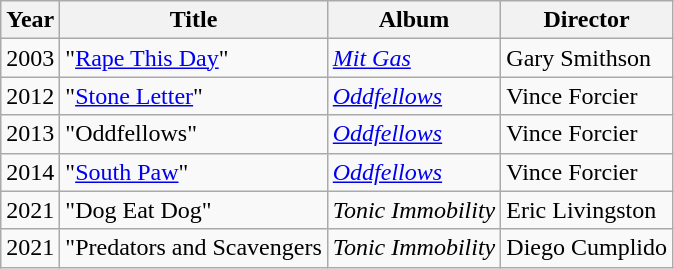<table class="wikitable">
<tr>
<th>Year</th>
<th>Title</th>
<th>Album</th>
<th>Director</th>
</tr>
<tr>
<td>2003</td>
<td>"<a href='#'>Rape This Day</a>"</td>
<td><em><a href='#'>Mit Gas</a></em></td>
<td>Gary Smithson</td>
</tr>
<tr>
<td>2012</td>
<td>"<a href='#'>Stone Letter</a>"</td>
<td><em><a href='#'>Oddfellows</a></em></td>
<td>Vince Forcier</td>
</tr>
<tr>
<td>2013</td>
<td>"Oddfellows"</td>
<td><em><a href='#'>Oddfellows</a></em></td>
<td>Vince Forcier</td>
</tr>
<tr>
<td>2014</td>
<td>"<a href='#'>South Paw</a>"</td>
<td><em><a href='#'>Oddfellows</a></em></td>
<td>Vince Forcier</td>
</tr>
<tr>
<td>2021</td>
<td>"Dog Eat Dog"</td>
<td><em>Tonic Immobility</em></td>
<td>Eric Livingston</td>
</tr>
<tr>
<td>2021</td>
<td>"Predators and Scavengers</td>
<td><em>Tonic Immobility</em></td>
<td>Diego Cumplido</td>
</tr>
</table>
